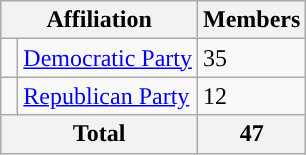<table class="wikitable">
<tr>
<th colspan=2>Affiliation</th>
<th>Members</th>
</tr>
<tr>
<td style="background-color:"> </td>
<td><a href='#'>Democratic Party</a></td>
<td>35</td>
</tr>
<tr>
<td style="background-color:"> </td>
<td><a href='#'>Republican Party</a></td>
<td>12</td>
</tr>
<tr>
<th colspan=2>Total</th>
<th>47</th>
</tr>
</table>
